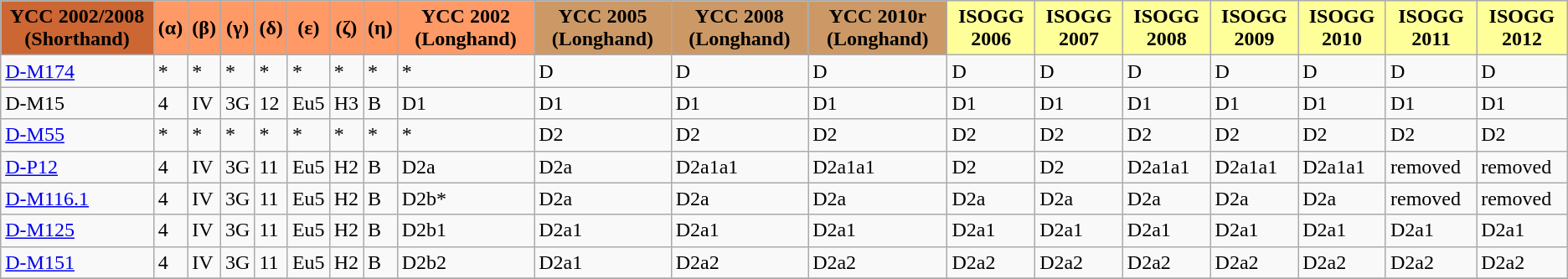<table class="wikitable">
<tr>
<th align="center" style="background:#c63;"><strong>YCC 2002/2008 (Shorthand)</strong></th>
<th align="center" style="background:#f96;"><strong>(α)</strong></th>
<th align="center" style="background:#f96;"><strong>(β)</strong></th>
<th align="center" style="background:#f96;"><strong>(γ)</strong></th>
<td align="center" style="background:#f96;"><strong>(δ)</strong></td>
<td align="center" style="background:#f96;"><strong>(ε)</strong></td>
<td align="center" style="background:#f96;"><strong>(ζ)</strong></td>
<td align="center" style="background:#f96"><strong>(η)</strong></td>
<td align="center" style="background:#f96"><strong>YCC 2002 (Longhand)</strong></td>
<td align="center" style="background:#c96;"><strong>YCC 2005 (Longhand)</strong></td>
<td align="center" style="background:#c96;"><strong>YCC 2008 (Longhand)</strong></td>
<td align="center" style="background:#c96;"><strong>YCC 2010r (Longhand)</strong></td>
<td align="center" style="background:#ff9;"><strong>ISOGG 2006</strong></td>
<td align="center" style="background:#ff9;"><strong>ISOGG 2007</strong></td>
<td align="center" style="background:#ff9;"><strong>ISOGG 2008</strong></td>
<td align="center" style="background:#ff9;"><strong>ISOGG 2009</strong></td>
<td align="center" style="background:#ff9;"><strong>ISOGG 2010</strong></td>
<td align="center" style="background:#ff9;"><strong>ISOGG 2011</strong></td>
<td align="center" style="background:#ff9;"><strong>ISOGG 2012</strong></td>
</tr>
<tr>
<td><a href='#'>D-M174</a></td>
<td>*</td>
<td>*</td>
<td>*</td>
<td>*</td>
<td>*</td>
<td>*</td>
<td>*</td>
<td>*</td>
<td>D</td>
<td>D</td>
<td>D</td>
<td>D</td>
<td>D</td>
<td>D</td>
<td>D</td>
<td>D</td>
<td>D</td>
<td>D</td>
</tr>
<tr>
<td>D-M15</td>
<td>4</td>
<td>IV</td>
<td>3G</td>
<td>12</td>
<td>Eu5</td>
<td>H3</td>
<td>B</td>
<td>D1</td>
<td>D1</td>
<td>D1</td>
<td>D1</td>
<td>D1</td>
<td>D1</td>
<td>D1</td>
<td>D1</td>
<td>D1</td>
<td>D1</td>
<td>D1</td>
</tr>
<tr>
<td><a href='#'>D-M55</a></td>
<td>*</td>
<td>*</td>
<td>*</td>
<td>*</td>
<td>*</td>
<td>*</td>
<td>*</td>
<td>*</td>
<td>D2</td>
<td>D2</td>
<td>D2</td>
<td>D2</td>
<td>D2</td>
<td>D2</td>
<td>D2</td>
<td>D2</td>
<td>D2</td>
<td>D2</td>
</tr>
<tr>
<td><a href='#'>D-P12</a></td>
<td>4</td>
<td>IV</td>
<td>3G</td>
<td>11</td>
<td>Eu5</td>
<td>H2</td>
<td>B</td>
<td>D2a</td>
<td>D2a</td>
<td>D2a1a1</td>
<td>D2a1a1</td>
<td>D2</td>
<td>D2</td>
<td>D2a1a1</td>
<td>D2a1a1</td>
<td>D2a1a1</td>
<td>removed</td>
<td>removed</td>
</tr>
<tr>
<td><a href='#'>D-M116.1</a></td>
<td>4</td>
<td>IV</td>
<td>3G</td>
<td>11</td>
<td>Eu5</td>
<td>H2</td>
<td>B</td>
<td>D2b*</td>
<td>D2a</td>
<td>D2a</td>
<td>D2a</td>
<td>D2a</td>
<td>D2a</td>
<td>D2a</td>
<td>D2a</td>
<td>D2a</td>
<td>removed</td>
<td>removed</td>
</tr>
<tr>
<td><a href='#'>D-M125</a></td>
<td>4</td>
<td>IV</td>
<td>3G</td>
<td>11</td>
<td>Eu5</td>
<td>H2</td>
<td>B</td>
<td>D2b1</td>
<td>D2a1</td>
<td>D2a1</td>
<td>D2a1</td>
<td>D2a1</td>
<td>D2a1</td>
<td>D2a1</td>
<td>D2a1</td>
<td>D2a1</td>
<td>D2a1</td>
<td>D2a1</td>
</tr>
<tr>
<td><a href='#'>D-M151</a></td>
<td>4</td>
<td>IV</td>
<td>3G</td>
<td>11</td>
<td>Eu5</td>
<td>H2</td>
<td>B</td>
<td>D2b2</td>
<td>D2a1</td>
<td>D2a2</td>
<td>D2a2</td>
<td>D2a2</td>
<td>D2a2</td>
<td>D2a2</td>
<td>D2a2</td>
<td>D2a2</td>
<td>D2a2</td>
<td>D2a2</td>
</tr>
<tr>
</tr>
</table>
